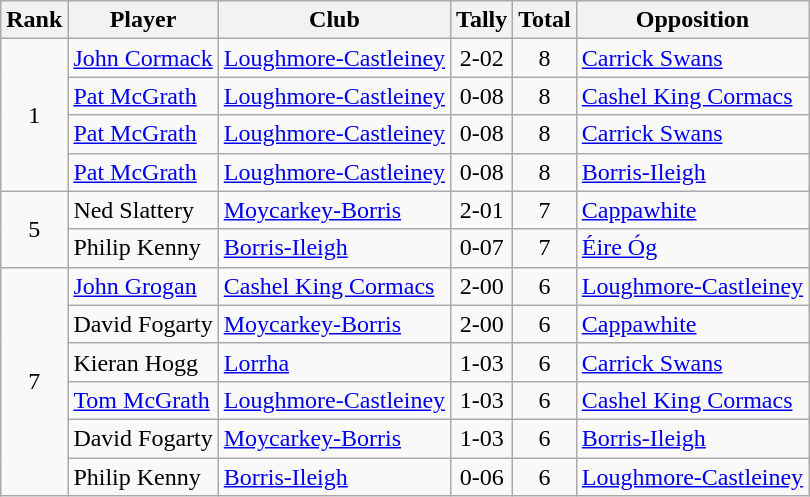<table class="wikitable">
<tr>
<th>Rank</th>
<th>Player</th>
<th>Club</th>
<th>Tally</th>
<th>Total</th>
<th>Opposition</th>
</tr>
<tr>
<td rowspan="4" style="text-align:center;">1</td>
<td><a href='#'>John Cormack</a></td>
<td><a href='#'>Loughmore-Castleiney</a></td>
<td align=center>2-02</td>
<td align=center>8</td>
<td><a href='#'>Carrick Swans</a></td>
</tr>
<tr>
<td><a href='#'>Pat McGrath</a></td>
<td><a href='#'>Loughmore-Castleiney</a></td>
<td align=center>0-08</td>
<td align=center>8</td>
<td><a href='#'>Cashel King Cormacs</a></td>
</tr>
<tr>
<td><a href='#'>Pat McGrath</a></td>
<td><a href='#'>Loughmore-Castleiney</a></td>
<td align=center>0-08</td>
<td align=center>8</td>
<td><a href='#'>Carrick Swans</a></td>
</tr>
<tr>
<td><a href='#'>Pat McGrath</a></td>
<td><a href='#'>Loughmore-Castleiney</a></td>
<td align=center>0-08</td>
<td align=center>8</td>
<td><a href='#'>Borris-Ileigh</a></td>
</tr>
<tr>
<td rowspan="2" style="text-align:center;">5</td>
<td>Ned Slattery</td>
<td><a href='#'>Moycarkey-Borris</a></td>
<td align=center>2-01</td>
<td align=center>7</td>
<td><a href='#'>Cappawhite</a></td>
</tr>
<tr>
<td>Philip Kenny</td>
<td><a href='#'>Borris-Ileigh</a></td>
<td align=center>0-07</td>
<td align=center>7</td>
<td><a href='#'>Éire Óg</a></td>
</tr>
<tr>
<td rowspan="6" style="text-align:center;">7</td>
<td><a href='#'>John Grogan</a></td>
<td><a href='#'>Cashel King Cormacs</a></td>
<td align=center>2-00</td>
<td align=center>6</td>
<td><a href='#'>Loughmore-Castleiney</a></td>
</tr>
<tr>
<td>David Fogarty</td>
<td><a href='#'>Moycarkey-Borris</a></td>
<td align=center>2-00</td>
<td align=center>6</td>
<td><a href='#'>Cappawhite</a></td>
</tr>
<tr>
<td>Kieran Hogg</td>
<td><a href='#'>Lorrha</a></td>
<td align=center>1-03</td>
<td align=center>6</td>
<td><a href='#'>Carrick Swans</a></td>
</tr>
<tr>
<td><a href='#'>Tom McGrath</a></td>
<td><a href='#'>Loughmore-Castleiney</a></td>
<td align=center>1-03</td>
<td align=center>6</td>
<td><a href='#'>Cashel King Cormacs</a></td>
</tr>
<tr>
<td>David Fogarty</td>
<td><a href='#'>Moycarkey-Borris</a></td>
<td align=center>1-03</td>
<td align=center>6</td>
<td><a href='#'>Borris-Ileigh</a></td>
</tr>
<tr>
<td>Philip Kenny</td>
<td><a href='#'>Borris-Ileigh</a></td>
<td align=center>0-06</td>
<td align=center>6</td>
<td><a href='#'>Loughmore-Castleiney</a></td>
</tr>
</table>
